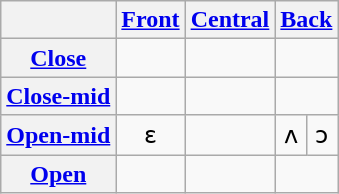<table class="wikitable" style="text-align:center">
<tr>
<th></th>
<th><a href='#'>Front</a></th>
<th><a href='#'>Central</a></th>
<th colspan="2"><a href='#'>Back</a></th>
</tr>
<tr>
<th><a href='#'>Close</a></th>
<td align="center"></td>
<td></td>
<td colspan="2" align="center"></td>
</tr>
<tr>
<th><a href='#'>Close-mid</a></th>
<td align="center"></td>
<td></td>
<td colspan="2" align="center"></td>
</tr>
<tr>
<th><a href='#'>Open-mid</a></th>
<td>ɛ</td>
<td></td>
<td>ʌ</td>
<td>ɔ</td>
</tr>
<tr>
<th><a href='#'>Open</a></th>
<td></td>
<td></td>
<td colspan="2" align="center"></td>
</tr>
</table>
